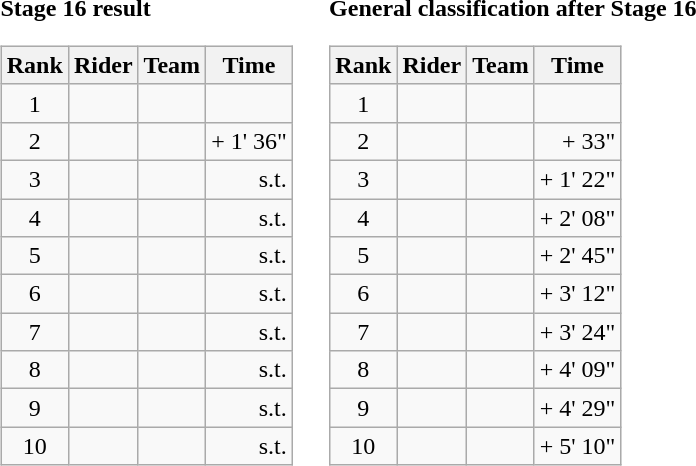<table>
<tr>
<td><strong>Stage 16 result</strong><br><table class="wikitable">
<tr>
<th scope="col">Rank</th>
<th scope="col">Rider</th>
<th scope="col">Team</th>
<th scope="col">Time</th>
</tr>
<tr>
<td style="text-align:center;">1</td>
<td></td>
<td></td>
<td style="text-align:right;"></td>
</tr>
<tr>
<td style="text-align:center;">2</td>
<td></td>
<td></td>
<td style="text-align:right;">+ 1' 36"</td>
</tr>
<tr>
<td style="text-align:center;">3</td>
<td></td>
<td></td>
<td style="text-align:right;">s.t.</td>
</tr>
<tr>
<td style="text-align:center;">4</td>
<td></td>
<td></td>
<td style="text-align:right;">s.t.</td>
</tr>
<tr>
<td style="text-align:center;">5</td>
<td></td>
<td></td>
<td style="text-align:right;">s.t.</td>
</tr>
<tr>
<td style="text-align:center;">6</td>
<td></td>
<td></td>
<td style="text-align:right;">s.t.</td>
</tr>
<tr>
<td style="text-align:center;">7</td>
<td></td>
<td></td>
<td style="text-align:right;">s.t.</td>
</tr>
<tr>
<td style="text-align:center;">8</td>
<td></td>
<td></td>
<td style="text-align:right;">s.t.</td>
</tr>
<tr>
<td style="text-align:center;">9</td>
<td></td>
<td></td>
<td style="text-align:right;">s.t.</td>
</tr>
<tr>
<td style="text-align:center;">10</td>
<td></td>
<td></td>
<td style="text-align:right;">s.t.</td>
</tr>
</table>
</td>
<td></td>
<td><strong>General classification after Stage 16</strong><br><table class="wikitable">
<tr>
<th scope="col">Rank</th>
<th scope="col">Rider</th>
<th scope="col">Team</th>
<th scope="col">Time</th>
</tr>
<tr>
<td style="text-align:center;">1</td>
<td></td>
<td></td>
<td style="text-align:right;"></td>
</tr>
<tr>
<td style="text-align:center;">2</td>
<td></td>
<td></td>
<td style="text-align:right;">+ 33"</td>
</tr>
<tr>
<td style="text-align:center;">3</td>
<td></td>
<td></td>
<td style="text-align:right;">+ 1' 22"</td>
</tr>
<tr>
<td style="text-align:center;">4</td>
<td></td>
<td></td>
<td style="text-align:right;">+ 2' 08"</td>
</tr>
<tr>
<td style="text-align:center;">5</td>
<td></td>
<td></td>
<td style="text-align:right;">+ 2' 45"</td>
</tr>
<tr>
<td style="text-align:center;">6</td>
<td></td>
<td></td>
<td style="text-align:right;">+ 3' 12"</td>
</tr>
<tr>
<td style="text-align:center;">7</td>
<td></td>
<td></td>
<td style="text-align:right;">+ 3' 24"</td>
</tr>
<tr>
<td style="text-align:center;">8</td>
<td></td>
<td></td>
<td style="text-align:right;">+ 4' 09"</td>
</tr>
<tr>
<td style="text-align:center;">9</td>
<td></td>
<td></td>
<td style="text-align:right;">+ 4' 29"</td>
</tr>
<tr>
<td style="text-align:center;">10</td>
<td></td>
<td></td>
<td style="text-align:right;">+ 5' 10"</td>
</tr>
</table>
</td>
</tr>
</table>
